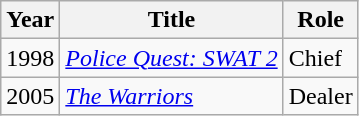<table class = "wikitable sortable">
<tr>
<th>Year</th>
<th>Title</th>
<th>Role</th>
</tr>
<tr>
<td>1998</td>
<td><em><a href='#'>Police Quest: SWAT 2</a></em></td>
<td>Chief</td>
</tr>
<tr>
<td>2005</td>
<td><em><a href='#'>The Warriors</a></em></td>
<td>Dealer</td>
</tr>
</table>
